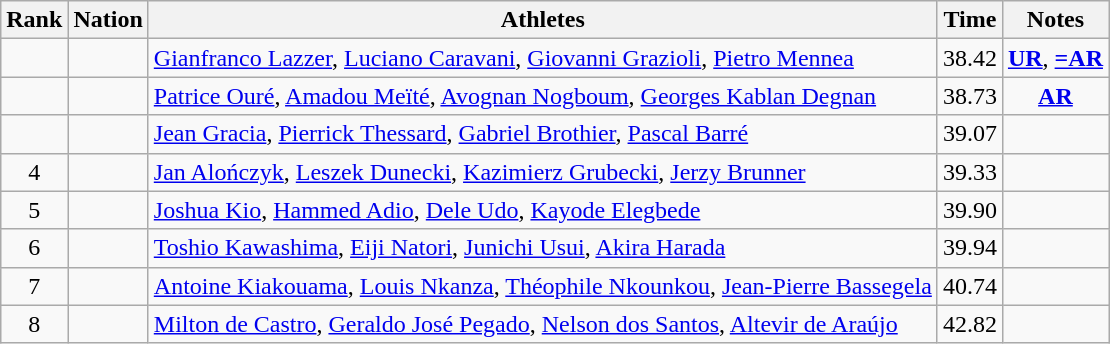<table class="wikitable sortable" style="text-align:center">
<tr>
<th>Rank</th>
<th>Nation</th>
<th>Athletes</th>
<th>Time</th>
<th>Notes</th>
</tr>
<tr>
<td></td>
<td align=left></td>
<td align=left><a href='#'>Gianfranco Lazzer</a>, <a href='#'>Luciano Caravani</a>, <a href='#'>Giovanni Grazioli</a>, <a href='#'>Pietro Mennea</a></td>
<td>38.42</td>
<td><strong><a href='#'>UR</a></strong>, <strong><a href='#'>=AR</a></strong></td>
</tr>
<tr>
<td></td>
<td align=left></td>
<td align=left><a href='#'>Patrice Ouré</a>, <a href='#'>Amadou Meïté</a>, <a href='#'>Avognan Nogboum</a>, <a href='#'>Georges Kablan Degnan</a></td>
<td>38.73</td>
<td><strong><a href='#'>AR</a></strong></td>
</tr>
<tr>
<td></td>
<td align=left></td>
<td align=left><a href='#'>Jean Gracia</a>, <a href='#'>Pierrick Thessard</a>, <a href='#'>Gabriel Brothier</a>, <a href='#'>Pascal Barré</a></td>
<td>39.07</td>
<td></td>
</tr>
<tr>
<td>4</td>
<td align=left></td>
<td align=left><a href='#'>Jan Alończyk</a>, <a href='#'>Leszek Dunecki</a>, <a href='#'>Kazimierz Grubecki</a>, <a href='#'>Jerzy Brunner</a></td>
<td>39.33</td>
<td></td>
</tr>
<tr>
<td>5</td>
<td align=left></td>
<td align=left><a href='#'>Joshua Kio</a>, <a href='#'>Hammed Adio</a>, <a href='#'>Dele Udo</a>, <a href='#'>Kayode Elegbede</a></td>
<td>39.90</td>
<td></td>
</tr>
<tr>
<td>6</td>
<td align=left></td>
<td align=left><a href='#'>Toshio Kawashima</a>, <a href='#'>Eiji Natori</a>, <a href='#'>Junichi Usui</a>, <a href='#'>Akira Harada</a></td>
<td>39.94</td>
<td></td>
</tr>
<tr>
<td>7</td>
<td align=left></td>
<td align=left><a href='#'>Antoine Kiakouama</a>, <a href='#'>Louis Nkanza</a>, <a href='#'>Théophile Nkounkou</a>, <a href='#'>Jean-Pierre Bassegela</a></td>
<td>40.74</td>
<td></td>
</tr>
<tr>
<td>8</td>
<td align=left></td>
<td align=left><a href='#'>Milton de Castro</a>, <a href='#'>Geraldo José Pegado</a>, <a href='#'>Nelson dos Santos</a>, <a href='#'>Altevir de Araújo</a></td>
<td>42.82</td>
<td></td>
</tr>
</table>
